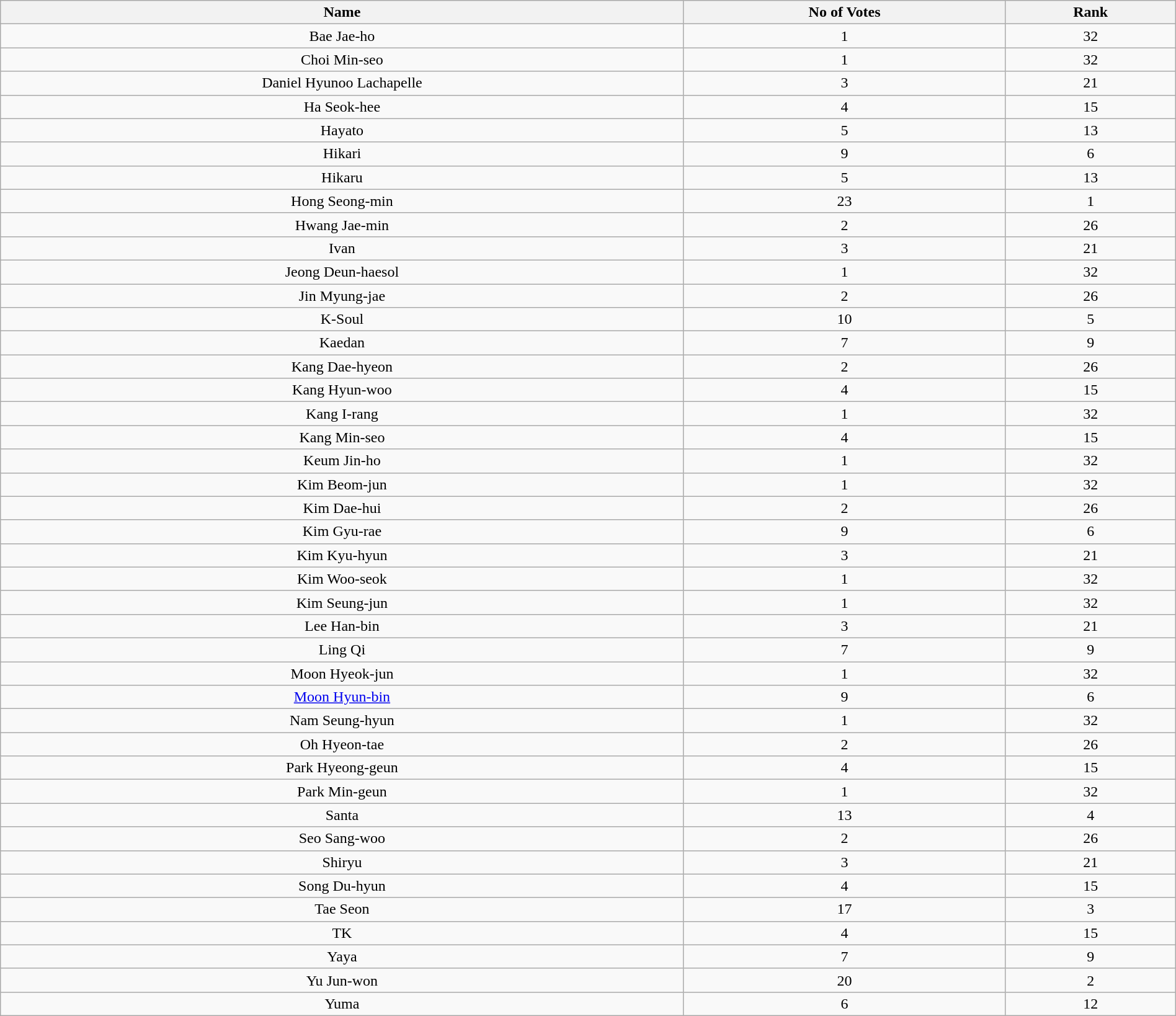<table class="wikitable sortable collapsible collapsed" style="width: 100%; text-align:center"; text-align:center">
<tr>
<th>Name</th>
<th>No of Votes</th>
<th>Rank</th>
</tr>
<tr>
<td>Bae Jae-ho</td>
<td>1</td>
<td>32</td>
</tr>
<tr>
<td>Choi Min-seo</td>
<td>1</td>
<td>32</td>
</tr>
<tr>
<td>Daniel Hyunoo Lachapelle</td>
<td>3</td>
<td>21</td>
</tr>
<tr>
<td>Ha Seok-hee</td>
<td>4</td>
<td>15</td>
</tr>
<tr>
<td>Hayato</td>
<td>5</td>
<td>13</td>
</tr>
<tr>
<td>Hikari</td>
<td>9</td>
<td>6</td>
</tr>
<tr>
<td>Hikaru</td>
<td>5</td>
<td>13</td>
</tr>
<tr>
<td>Hong Seong-min</td>
<td>23</td>
<td>1</td>
</tr>
<tr>
<td>Hwang Jae-min</td>
<td>2</td>
<td>26</td>
</tr>
<tr>
<td>Ivan</td>
<td>3</td>
<td>21</td>
</tr>
<tr>
<td>Jeong Deun-haesol</td>
<td>1</td>
<td>32</td>
</tr>
<tr>
<td>Jin Myung-jae</td>
<td>2</td>
<td>26</td>
</tr>
<tr>
<td>K-Soul</td>
<td>10</td>
<td>5</td>
</tr>
<tr>
<td>Kaedan</td>
<td>7</td>
<td>9</td>
</tr>
<tr>
<td>Kang Dae-hyeon</td>
<td>2</td>
<td>26</td>
</tr>
<tr>
<td>Kang Hyun-woo</td>
<td>4</td>
<td>15</td>
</tr>
<tr>
<td>Kang I-rang</td>
<td>1</td>
<td>32</td>
</tr>
<tr>
<td>Kang Min-seo</td>
<td>4</td>
<td>15</td>
</tr>
<tr>
<td>Keum Jin-ho</td>
<td>1</td>
<td>32</td>
</tr>
<tr>
<td>Kim Beom-jun</td>
<td>1</td>
<td>32</td>
</tr>
<tr>
<td>Kim Dae-hui</td>
<td>2</td>
<td>26</td>
</tr>
<tr>
<td>Kim Gyu-rae</td>
<td>9</td>
<td>6</td>
</tr>
<tr>
<td>Kim Kyu-hyun</td>
<td>3</td>
<td>21</td>
</tr>
<tr>
<td>Kim Woo-seok</td>
<td>1</td>
<td>32</td>
</tr>
<tr>
<td>Kim Seung-jun</td>
<td>1</td>
<td>32</td>
</tr>
<tr>
<td>Lee Han-bin</td>
<td>3</td>
<td>21</td>
</tr>
<tr>
<td>Ling Qi</td>
<td>7</td>
<td>9</td>
</tr>
<tr>
<td>Moon Hyeok-jun</td>
<td>1</td>
<td>32</td>
</tr>
<tr>
<td><a href='#'>Moon Hyun-bin</a></td>
<td>9</td>
<td>6</td>
</tr>
<tr>
<td>Nam Seung-hyun</td>
<td>1</td>
<td>32</td>
</tr>
<tr>
<td>Oh Hyeon-tae</td>
<td>2</td>
<td>26</td>
</tr>
<tr>
<td>Park Hyeong-geun</td>
<td>4</td>
<td>15</td>
</tr>
<tr>
<td>Park Min-geun</td>
<td>1</td>
<td>32</td>
</tr>
<tr>
<td>Santa</td>
<td>13</td>
<td>4</td>
</tr>
<tr>
<td>Seo Sang-woo</td>
<td>2</td>
<td>26</td>
</tr>
<tr>
<td>Shiryu</td>
<td>3</td>
<td>21</td>
</tr>
<tr>
<td>Song Du-hyun</td>
<td>4</td>
<td>15</td>
</tr>
<tr>
<td>Tae Seon</td>
<td>17</td>
<td>3</td>
</tr>
<tr>
<td>TK</td>
<td>4</td>
<td>15</td>
</tr>
<tr>
<td>Yaya</td>
<td>7</td>
<td>9</td>
</tr>
<tr>
<td>Yu Jun-won</td>
<td>20</td>
<td>2</td>
</tr>
<tr>
<td>Yuma</td>
<td>6</td>
<td>12</td>
</tr>
</table>
